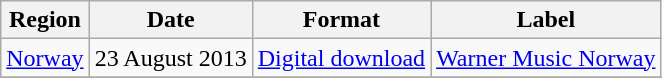<table class=wikitable>
<tr>
<th>Region</th>
<th>Date</th>
<th>Format</th>
<th>Label</th>
</tr>
<tr>
<td><a href='#'>Norway</a></td>
<td>23 August 2013</td>
<td><a href='#'>Digital download</a></td>
<td><a href='#'>Warner Music Norway</a></td>
</tr>
<tr>
</tr>
</table>
